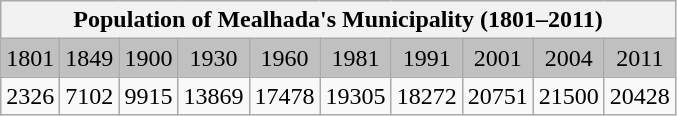<table class="wikitable" style="text-align:center;">
<tr>
<th colspan="10">Population of Mealhada's Municipality (1801–2011)</th>
</tr>
<tr bgcolor="#C0C0C0">
<td align="center">1801</td>
<td align="center">1849</td>
<td align="center">1900</td>
<td align="center">1930</td>
<td align="center">1960</td>
<td align="center">1981</td>
<td align="center">1991</td>
<td align="center">2001</td>
<td align="center">2004</td>
<td align="center">2011</td>
</tr>
<tr>
<td align="center">2326</td>
<td align="center">7102</td>
<td align="center">9915</td>
<td align="center">13869</td>
<td align="center">17478</td>
<td align="center">19305</td>
<td align="center">18272</td>
<td align="center">20751</td>
<td align="center">21500</td>
<td align="center">20428</td>
</tr>
</table>
